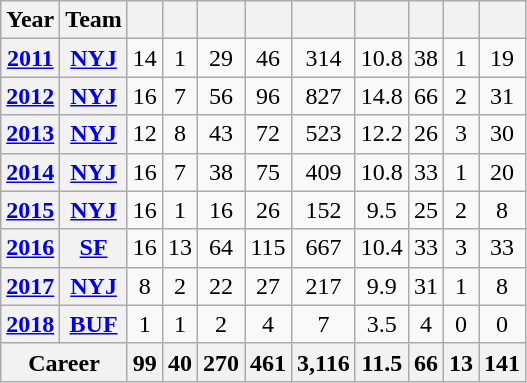<table class="wikitable sortable" style="text-align:center">
<tr>
<th>Year</th>
<th>Team</th>
<th></th>
<th></th>
<th></th>
<th></th>
<th></th>
<th></th>
<th></th>
<th></th>
<th></th>
</tr>
<tr>
<th><a href='#'>2011</a></th>
<th><a href='#'>NYJ</a></th>
<td>14</td>
<td>1</td>
<td>29</td>
<td>46</td>
<td>314</td>
<td>10.8</td>
<td>38</td>
<td>1</td>
<td>19</td>
</tr>
<tr>
<th><a href='#'>2012</a></th>
<th><a href='#'>NYJ</a></th>
<td>16</td>
<td>7</td>
<td>56</td>
<td>96</td>
<td>827</td>
<td>14.8</td>
<td>66</td>
<td>2</td>
<td>31</td>
</tr>
<tr>
<th><a href='#'>2013</a></th>
<th><a href='#'>NYJ</a></th>
<td>12</td>
<td>8</td>
<td>43</td>
<td>72</td>
<td>523</td>
<td>12.2</td>
<td>26</td>
<td>3</td>
<td>30</td>
</tr>
<tr>
<th><a href='#'>2014</a></th>
<th><a href='#'>NYJ</a></th>
<td>16</td>
<td>7</td>
<td>38</td>
<td>75</td>
<td>409</td>
<td>10.8</td>
<td>33</td>
<td>1</td>
<td>20</td>
</tr>
<tr>
<th><a href='#'>2015</a></th>
<th><a href='#'>NYJ</a></th>
<td>16</td>
<td>1</td>
<td>16</td>
<td>26</td>
<td>152</td>
<td>9.5</td>
<td>25</td>
<td>2</td>
<td>8</td>
</tr>
<tr>
<th><a href='#'>2016</a></th>
<th><a href='#'>SF</a></th>
<td>16</td>
<td>13</td>
<td>64</td>
<td>115</td>
<td>667</td>
<td>10.4</td>
<td>33</td>
<td>3</td>
<td>33</td>
</tr>
<tr>
<th><a href='#'>2017</a></th>
<th><a href='#'>NYJ</a></th>
<td>8</td>
<td>2</td>
<td>22</td>
<td>27</td>
<td>217</td>
<td>9.9</td>
<td>31</td>
<td>1</td>
<td>8</td>
</tr>
<tr>
<th><a href='#'>2018</a></th>
<th><a href='#'>BUF</a></th>
<td>1</td>
<td>1</td>
<td>2</td>
<td>4</td>
<td>7</td>
<td>3.5</td>
<td>4</td>
<td>0</td>
<td>0</td>
</tr>
<tr class="sortbottom">
<th colspan="2">Career</th>
<th>99</th>
<th>40</th>
<th>270</th>
<th>461</th>
<th>3,116</th>
<th>11.5</th>
<th>66</th>
<th>13</th>
<th>141</th>
</tr>
</table>
